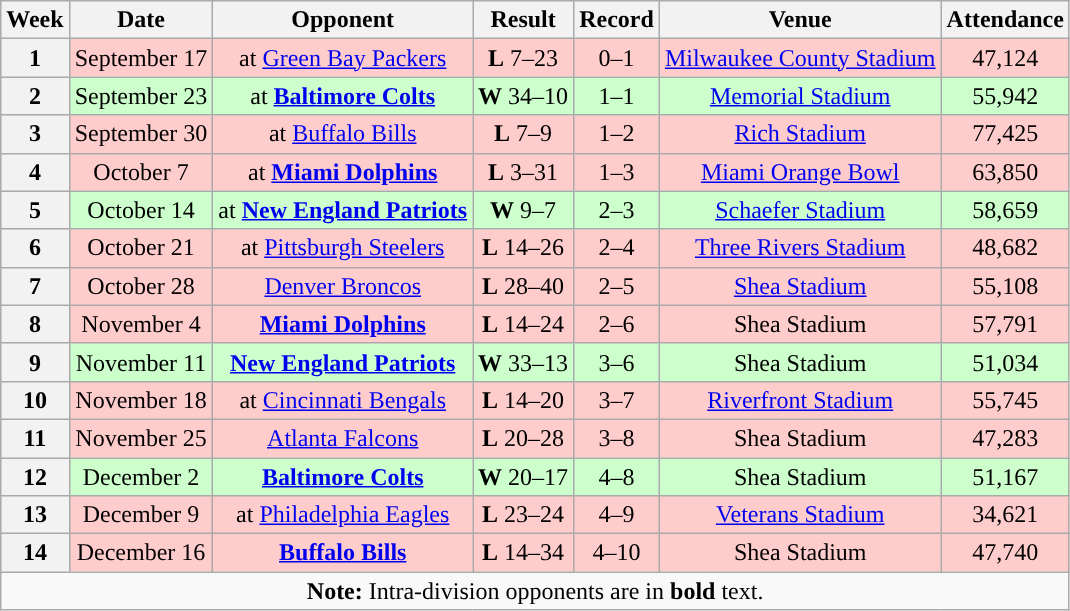<table class="wikitable" style="text-align:center">
<tr>
<th>Week</th>
<th>Date</th>
<th>Opponent</th>
<th>Result</th>
<th>Record</th>
<th>Venue</th>
<th>Attendance</th>
</tr>
<tr style="background:#fcc">
<th>1</th>
<td>September 17</td>
<td>at <a href='#'>Green Bay Packers</a></td>
<td><strong>L</strong> 7–23</td>
<td>0–1</td>
<td><a href='#'>Milwaukee County Stadium</a></td>
<td>47,124</td>
</tr>
<tr style="background:#cfc">
<th>2</th>
<td>September 23</td>
<td>at <strong><a href='#'>Baltimore Colts</a></strong></td>
<td><strong>W</strong> 34–10</td>
<td>1–1</td>
<td><a href='#'>Memorial Stadium</a></td>
<td>55,942</td>
</tr>
<tr style="background:#fcc">
<th>3</th>
<td>September 30</td>
<td>at <a href='#'>Buffalo Bills</a></td>
<td><strong>L</strong> 7–9</td>
<td>1–2</td>
<td><a href='#'>Rich Stadium</a></td>
<td>77,425</td>
</tr>
<tr style="background:#fcc">
<th>4</th>
<td>October 7</td>
<td>at <strong><a href='#'>Miami Dolphins</a></strong></td>
<td><strong>L</strong> 3–31</td>
<td>1–3</td>
<td><a href='#'>Miami Orange Bowl</a></td>
<td>63,850</td>
</tr>
<tr style="background:#cfc">
<th>5</th>
<td>October 14</td>
<td>at <strong><a href='#'>New England Patriots</a></strong></td>
<td><strong>W</strong> 9–7</td>
<td>2–3</td>
<td><a href='#'>Schaefer Stadium</a></td>
<td>58,659</td>
</tr>
<tr style="background:#fcc">
<th>6</th>
<td>October 21</td>
<td>at <a href='#'>Pittsburgh Steelers</a></td>
<td><strong>L</strong> 14–26</td>
<td>2–4</td>
<td><a href='#'>Three Rivers Stadium</a></td>
<td>48,682</td>
</tr>
<tr style="background:#fcc">
<th>7</th>
<td>October 28</td>
<td><a href='#'>Denver Broncos</a></td>
<td><strong>L</strong> 28–40</td>
<td>2–5</td>
<td><a href='#'>Shea Stadium</a></td>
<td>55,108</td>
</tr>
<tr style="background:#fcc">
<th>8</th>
<td>November 4</td>
<td><strong><a href='#'>Miami Dolphins</a></strong></td>
<td><strong>L</strong> 14–24</td>
<td>2–6</td>
<td>Shea Stadium</td>
<td>57,791</td>
</tr>
<tr style="background:#cfc">
<th>9</th>
<td>November 11</td>
<td><strong><a href='#'>New England Patriots</a></strong></td>
<td><strong>W</strong> 33–13</td>
<td>3–6</td>
<td>Shea Stadium</td>
<td>51,034</td>
</tr>
<tr style="background:#fcc">
<th>10</th>
<td>November 18</td>
<td>at <a href='#'>Cincinnati Bengals</a></td>
<td><strong>L</strong> 14–20</td>
<td>3–7</td>
<td><a href='#'>Riverfront Stadium</a></td>
<td>55,745</td>
</tr>
<tr style="background:#fcc">
<th>11</th>
<td>November 25</td>
<td><a href='#'>Atlanta Falcons</a></td>
<td><strong>L</strong> 20–28</td>
<td>3–8</td>
<td>Shea Stadium</td>
<td>47,283</td>
</tr>
<tr style="background:#cfc">
<th>12</th>
<td>December 2</td>
<td><strong><a href='#'>Baltimore Colts</a></strong></td>
<td><strong>W</strong> 20–17</td>
<td>4–8</td>
<td>Shea Stadium</td>
<td>51,167</td>
</tr>
<tr style="background:#fcc">
<th>13</th>
<td>December 9</td>
<td>at <a href='#'>Philadelphia Eagles</a></td>
<td><strong>L</strong> 23–24</td>
<td>4–9</td>
<td><a href='#'>Veterans Stadium</a></td>
<td>34,621</td>
</tr>
<tr style="background:#fcc">
<th>14</th>
<td>December 16</td>
<td><strong><a href='#'>Buffalo Bills</a></strong></td>
<td><strong>L</strong> 14–34</td>
<td>4–10</td>
<td>Shea Stadium</td>
<td>47,740</td>
</tr>
<tr>
<td colspan="8"><strong>Note:</strong> Intra-division opponents are in <strong>bold</strong> text.</td>
</tr>
</table>
